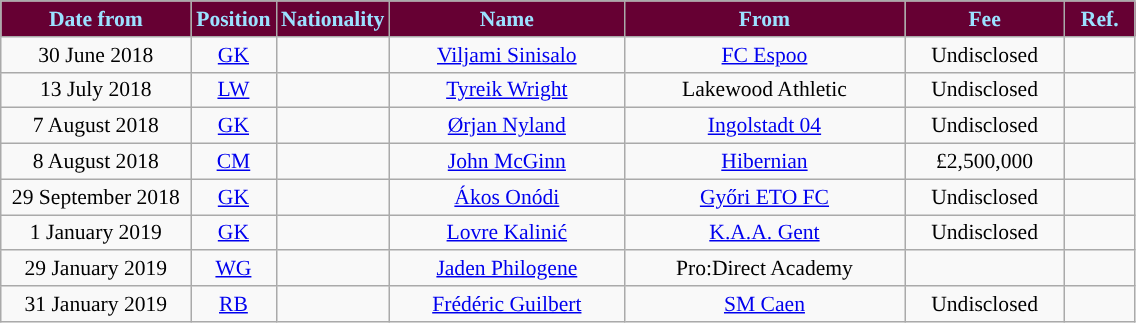<table class="wikitable"  style="text-align:center; font-size:90%; ">
<tr>
<th style="background:#660033; color:#9be1ff; width:120px;">Date from</th>
<th style="background:#660033; color:#9be1ff; width:50px;">Position</th>
<th style="background:#660033; color:#9be1ff; width:50px;">Nationality</th>
<th style="background:#660033; color:#9be1ff; width:150px;">Name</th>
<th style="background:#660033; color:#9be1ff; width:180px;">From</th>
<th style="background:#660033; color:#9be1ff; width:100px;">Fee</th>
<th style="background:#660033; color:#9be1ff; width:40px;">Ref.</th>
</tr>
<tr>
<td>30 June 2018</td>
<td><a href='#'>GK</a></td>
<td></td>
<td><a href='#'>Viljami Sinisalo</a></td>
<td> <a href='#'>FC Espoo</a></td>
<td>Undisclosed</td>
<td></td>
</tr>
<tr>
<td>13 July 2018</td>
<td><a href='#'>LW</a></td>
<td></td>
<td><a href='#'>Tyreik Wright</a></td>
<td> Lakewood Athletic</td>
<td>Undisclosed</td>
<td></td>
</tr>
<tr>
<td>7 August 2018</td>
<td><a href='#'>GK</a></td>
<td></td>
<td><a href='#'>Ørjan Nyland</a></td>
<td> <a href='#'>Ingolstadt 04</a></td>
<td>Undisclosed</td>
<td></td>
</tr>
<tr>
<td>8 August 2018</td>
<td><a href='#'>CM</a></td>
<td></td>
<td><a href='#'>John McGinn</a></td>
<td> <a href='#'>Hibernian</a></td>
<td>£2,500,000</td>
<td></td>
</tr>
<tr>
<td>29 September 2018</td>
<td><a href='#'>GK</a></td>
<td></td>
<td><a href='#'>Ákos Onódi</a></td>
<td> <a href='#'>Győri ETO FC</a></td>
<td>Undisclosed</td>
<td></td>
</tr>
<tr>
<td>1 January 2019</td>
<td><a href='#'>GK</a></td>
<td></td>
<td><a href='#'>Lovre Kalinić</a></td>
<td> <a href='#'>K.A.A. Gent</a></td>
<td>Undisclosed</td>
<td></td>
</tr>
<tr>
<td>29 January 2019</td>
<td><a href='#'>WG</a></td>
<td></td>
<td><a href='#'>Jaden Philogene</a></td>
<td>Pro:Direct Academy</td>
<td></td>
<td></td>
</tr>
<tr>
<td>31 January 2019</td>
<td><a href='#'>RB</a></td>
<td></td>
<td><a href='#'>Frédéric Guilbert</a></td>
<td> <a href='#'>SM Caen</a></td>
<td>Undisclosed</td>
<td></td>
</tr>
</table>
